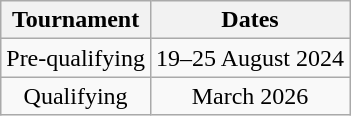<table class="wikitable">
<tr>
<th>Tournament</th>
<th>Dates</th>
</tr>
<tr align=center>
<td>Pre-qualifying</td>
<td>19–25 August 2024</td>
</tr>
<tr align=center>
<td>Qualifying</td>
<td>March 2026</td>
</tr>
</table>
